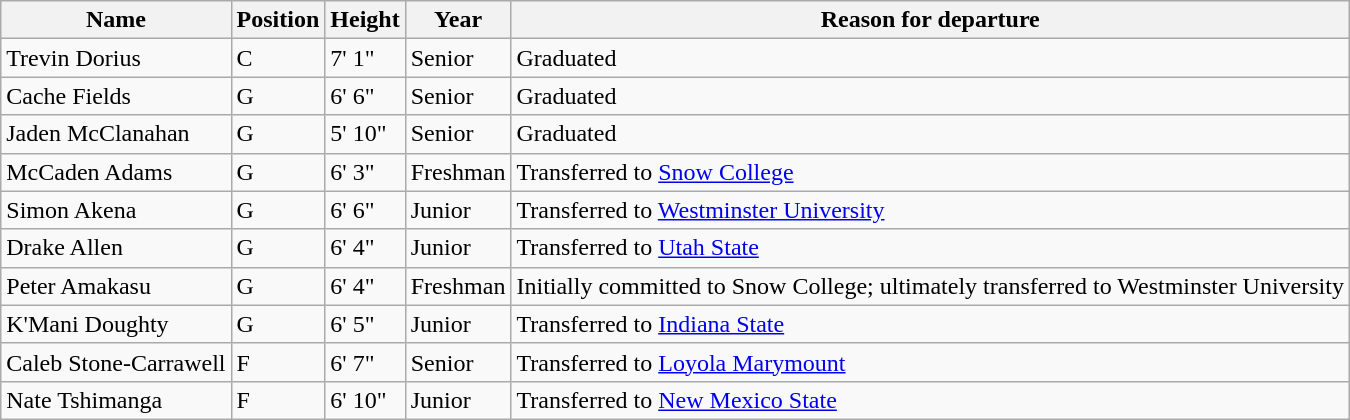<table class="wikitable">
<tr>
<th>Name</th>
<th>Position</th>
<th>Height</th>
<th>Year</th>
<th>Reason for departure</th>
</tr>
<tr>
<td>Trevin Dorius</td>
<td>C</td>
<td>7' 1"</td>
<td>Senior</td>
<td>Graduated</td>
</tr>
<tr>
<td>Cache Fields</td>
<td>G</td>
<td>6' 6"</td>
<td>Senior</td>
<td>Graduated</td>
</tr>
<tr>
<td>Jaden McClanahan</td>
<td>G</td>
<td>5' 10"</td>
<td>Senior</td>
<td>Graduated</td>
</tr>
<tr>
<td>McCaden Adams</td>
<td>G</td>
<td>6' 3"</td>
<td>Freshman</td>
<td>Transferred to <a href='#'>Snow College</a></td>
</tr>
<tr>
<td>Simon Akena</td>
<td>G</td>
<td>6' 6"</td>
<td>Junior</td>
<td>Transferred to <a href='#'>Westminster University</a></td>
</tr>
<tr>
<td>Drake Allen</td>
<td>G</td>
<td>6' 4"</td>
<td>Junior</td>
<td>Transferred to <a href='#'>Utah State</a></td>
</tr>
<tr>
<td>Peter Amakasu</td>
<td>G</td>
<td>6' 4"</td>
<td>Freshman</td>
<td>Initially committed to Snow College; ultimately transferred to Westminster University</td>
</tr>
<tr>
<td>K'Mani Doughty</td>
<td>G</td>
<td>6' 5"</td>
<td>Junior</td>
<td>Transferred to <a href='#'>Indiana State</a></td>
</tr>
<tr>
<td>Caleb Stone-Carrawell</td>
<td>F</td>
<td>6' 7"</td>
<td>Senior</td>
<td>Transferred to <a href='#'>Loyola Marymount</a></td>
</tr>
<tr>
<td>Nate Tshimanga</td>
<td>F</td>
<td>6' 10"</td>
<td>Junior</td>
<td>Transferred to <a href='#'>New Mexico State</a></td>
</tr>
</table>
